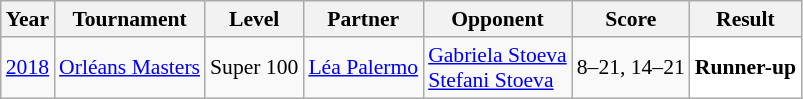<table class="sortable wikitable" style="font-size: 90%;">
<tr>
<th>Year</th>
<th>Tournament</th>
<th>Level</th>
<th>Partner</th>
<th>Opponent</th>
<th>Score</th>
<th>Result</th>
</tr>
<tr>
<td align="center"><a href='#'>2018</a></td>
<td align="left"><a href='#'>Orléans Masters</a></td>
<td align="left">Super 100</td>
<td align="left"> <a href='#'>Léa Palermo</a></td>
<td align="left"> <a href='#'>Gabriela Stoeva</a><br> <a href='#'>Stefani Stoeva</a></td>
<td align="left">8–21, 14–21</td>
<td style="text-align:left; background:white"> <strong>Runner-up</strong></td>
</tr>
</table>
